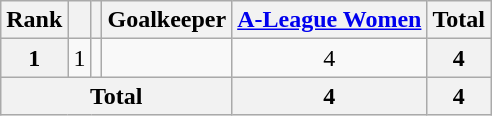<table class="wikitable" style="text-align:center">
<tr>
<th>Rank</th>
<th></th>
<th></th>
<th>Goalkeeper</th>
<th><a href='#'>A-League Women</a></th>
<th>Total</th>
</tr>
<tr>
<th>1</th>
<td>1</td>
<td></td>
<td align="left"></td>
<td>4</td>
<th>4</th>
</tr>
<tr>
<th colspan="4">Total</th>
<th>4</th>
<th>4</th>
</tr>
</table>
